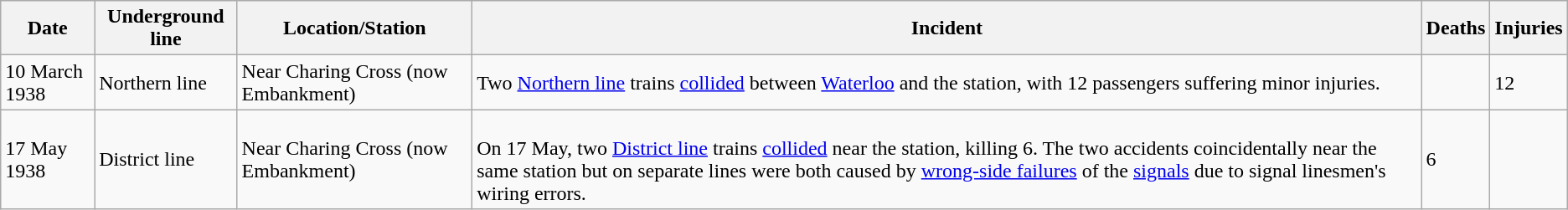<table class="wikitable sortable">
<tr>
<th>Date</th>
<th>Underground line</th>
<th>Location/Station</th>
<th>Incident</th>
<th>Deaths</th>
<th>Injuries</th>
</tr>
<tr>
<td>10 March 1938</td>
<td>Northern line</td>
<td>Near Charing Cross (now Embankment)</td>
<td>Two <a href='#'>Northern line</a> trains <a href='#'>collided</a> between <a href='#'>Waterloo</a> and the station, with 12 passengers suffering minor injuries.</td>
<td></td>
<td>12</td>
</tr>
<tr>
<td>17 May 1938</td>
<td>District line</td>
<td>Near Charing Cross (now Embankment)</td>
<td><br>On 17 May, two <a href='#'>District line</a> trains <a href='#'>collided</a> near the station, killing 6. The two accidents coincidentally near the same station but on separate lines were both caused by <a href='#'>wrong-side failures</a> of the <a href='#'>signals</a> due to signal linesmen's wiring errors.</td>
<td>6</td>
<td></td>
</tr>
</table>
